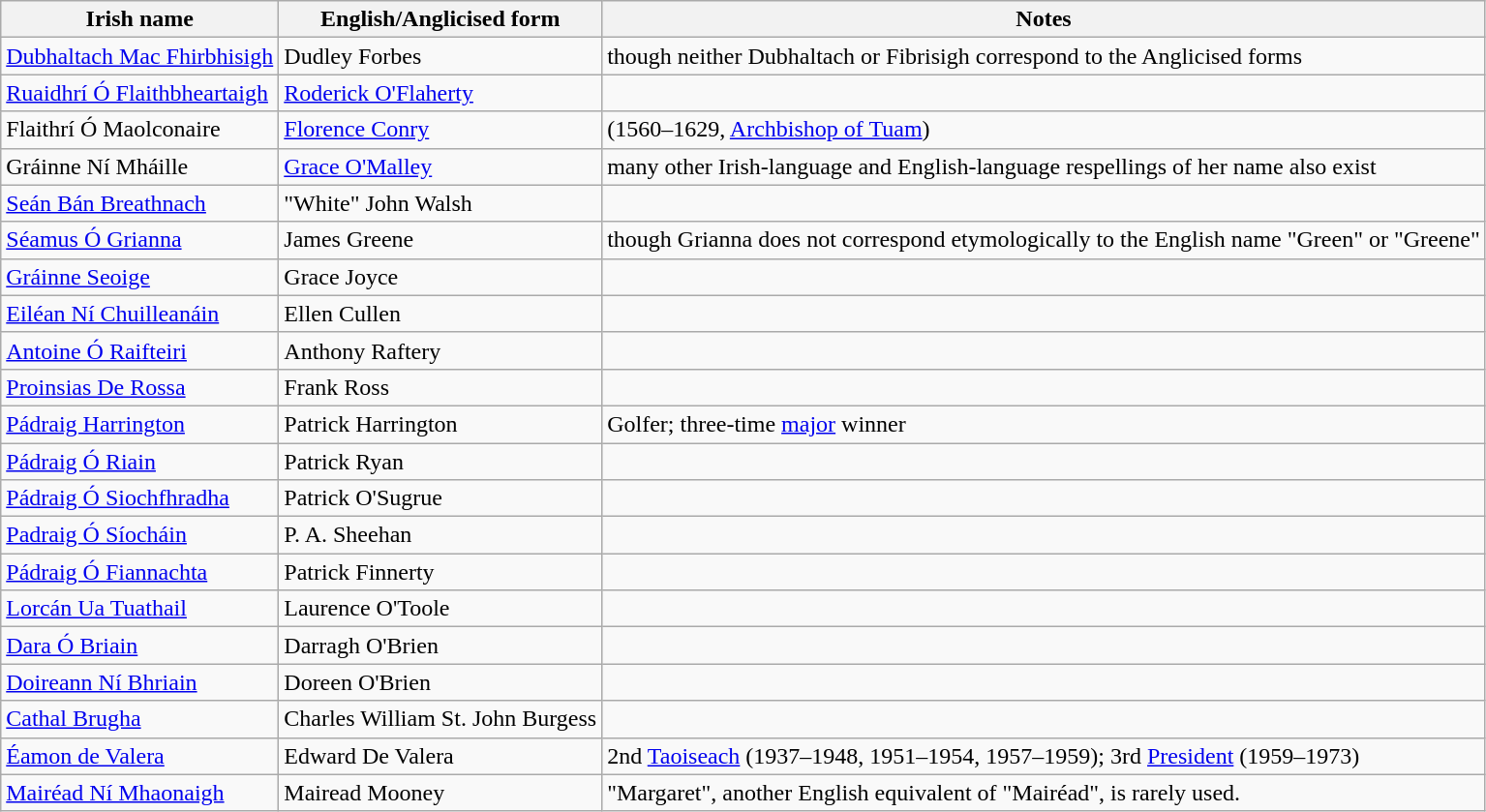<table class="wikitable sortable">
<tr>
<th>Irish name</th>
<th>English/Anglicised form</th>
<th class=unsortable>Notes</th>
</tr>
<tr>
<td><a href='#'>Dubhaltach Mac Fhirbhisigh</a></td>
<td>Dudley Forbes</td>
<td>though neither Dubhaltach or Fibrisigh correspond to the Anglicised forms</td>
</tr>
<tr>
<td><a href='#'>Ruaidhrí Ó Flaithbheartaigh</a></td>
<td><a href='#'>Roderick O'Flaherty</a></td>
<td></td>
</tr>
<tr>
<td>Flaithrí Ó Maolconaire</td>
<td><a href='#'>Florence Conry</a></td>
<td>(1560–1629, <a href='#'>Archbishop of Tuam</a>)</td>
</tr>
<tr>
<td>Gráinne Ní Mháille</td>
<td><a href='#'>Grace O'Malley</a></td>
<td>many other Irish-language and English-language respellings of her name also exist</td>
</tr>
<tr>
<td><a href='#'>Seán Bán Breathnach</a></td>
<td>"White" John Walsh</td>
<td></td>
</tr>
<tr>
<td><a href='#'>Séamus Ó Grianna</a></td>
<td>James Greene</td>
<td>though Grianna does not correspond etymologically to the English name "Green" or "Greene"</td>
</tr>
<tr>
<td><a href='#'>Gráinne Seoige</a></td>
<td>Grace Joyce</td>
<td></td>
</tr>
<tr>
<td><a href='#'>Eiléan Ní Chuilleanáin</a></td>
<td>Ellen Cullen</td>
<td></td>
</tr>
<tr>
<td><a href='#'>Antoine Ó Raifteiri</a></td>
<td>Anthony Raftery</td>
<td></td>
</tr>
<tr>
<td><a href='#'>Proinsias De Rossa</a></td>
<td>Frank Ross</td>
<td></td>
</tr>
<tr>
<td><a href='#'>Pádraig Harrington</a></td>
<td>Patrick Harrington</td>
<td>Golfer; three-time <a href='#'>major</a> winner</td>
</tr>
<tr>
<td><a href='#'>Pádraig Ó Riain</a></td>
<td>Patrick Ryan</td>
<td></td>
</tr>
<tr>
<td><a href='#'>Pádraig Ó Siochfhradha</a></td>
<td>Patrick O'Sugrue</td>
<td></td>
</tr>
<tr>
<td><a href='#'>Padraig Ó Síocháin</a></td>
<td>P. A. Sheehan</td>
<td></td>
</tr>
<tr>
<td><a href='#'>Pádraig Ó Fiannachta</a></td>
<td>Patrick Finnerty</td>
<td></td>
</tr>
<tr>
<td><a href='#'>Lorcán Ua Tuathail</a></td>
<td>Laurence O'Toole</td>
<td></td>
</tr>
<tr>
<td><a href='#'>Dara Ó Briain</a></td>
<td>Darragh O'Brien</td>
<td></td>
</tr>
<tr>
<td><a href='#'>Doireann Ní Bhriain</a></td>
<td>Doreen O'Brien</td>
<td></td>
</tr>
<tr>
<td><a href='#'>Cathal Brugha</a></td>
<td>Charles William St. John Burgess</td>
<td></td>
</tr>
<tr>
<td><a href='#'>Éamon de Valera</a></td>
<td>Edward De Valera</td>
<td>2nd <a href='#'>Taoiseach</a> (1937–1948, 1951–1954, 1957–1959); 3rd <a href='#'>President</a> (1959–1973)</td>
</tr>
<tr>
<td><a href='#'>Mairéad Ní Mhaonaigh</a></td>
<td>Mairead Mooney</td>
<td>"Margaret", another English equivalent of "Mairéad", is rarely used.</td>
</tr>
</table>
